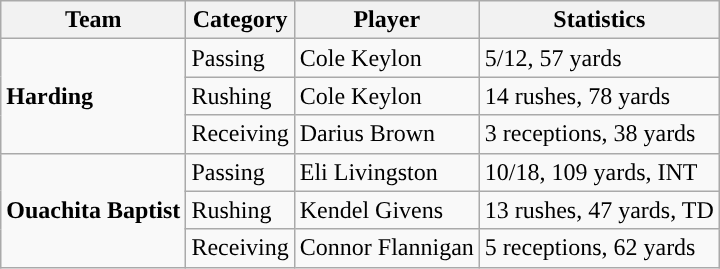<table class="wikitable" style="float: right;">
<tr>
<th>Team</th>
<th>Category</th>
<th>Player</th>
<th>Statistics</th>
</tr>
<tr>
<td rowspan=3><strong>Harding</strong></td>
<td>Passing</td>
<td>Cole Keylon</td>
<td>5/12, 57 yards</td>
</tr>
<tr>
<td>Rushing</td>
<td>Cole Keylon</td>
<td>14 rushes, 78 yards</td>
</tr>
<tr>
<td>Receiving</td>
<td>Darius Brown</td>
<td>3 receptions, 38 yards</td>
</tr>
<tr>
<td rowspan=3><strong>Ouachita Baptist</strong></td>
<td>Passing</td>
<td>Eli Livingston</td>
<td>10/18, 109 yards, INT</td>
</tr>
<tr>
<td>Rushing</td>
<td>Kendel Givens</td>
<td>13 rushes, 47 yards, TD</td>
</tr>
<tr>
<td>Receiving</td>
<td>Connor Flannigan</td>
<td>5 receptions, 62 yards</td>
</tr>
</table>
